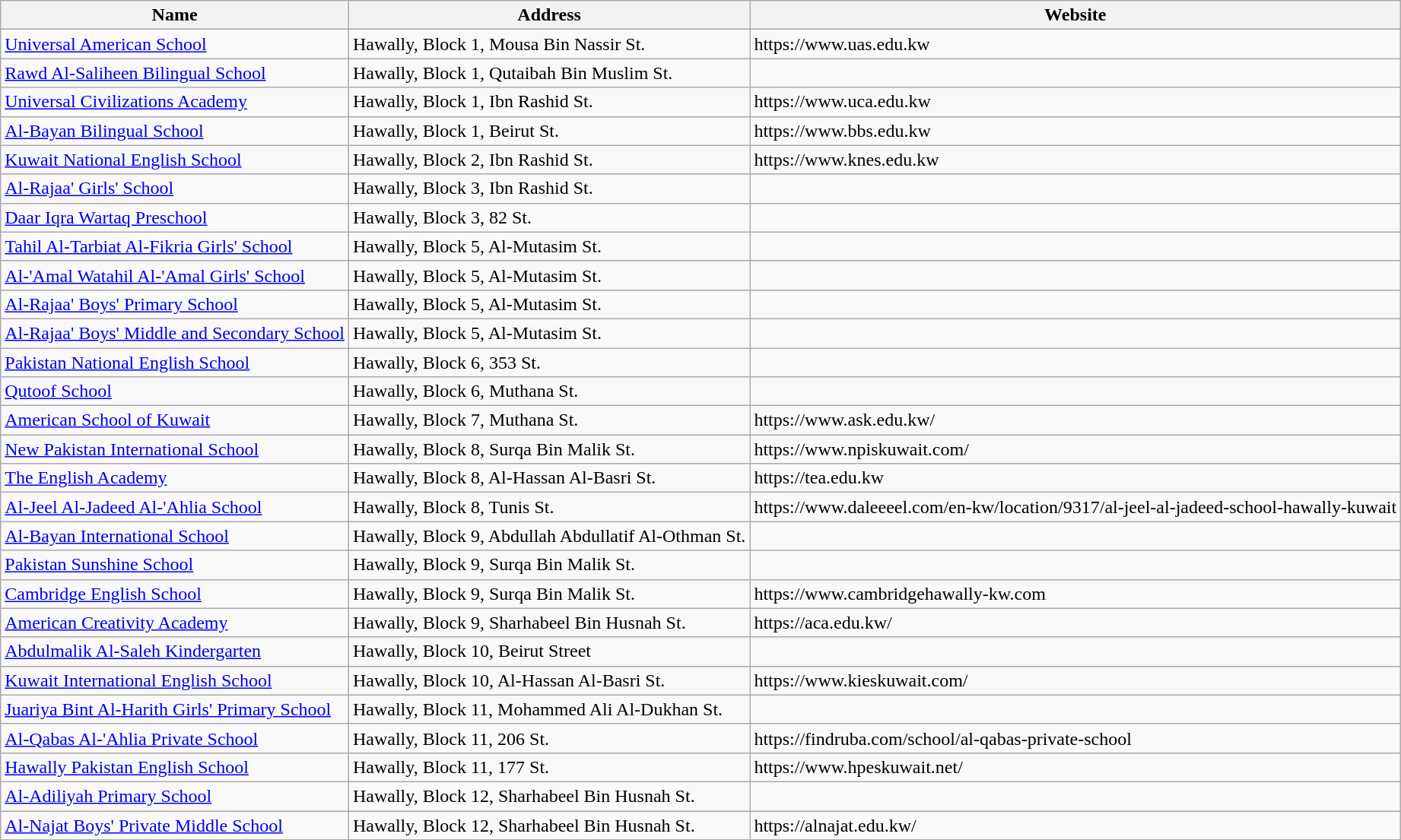<table class="wikitable sortable">
<tr>
<th>Name</th>
<th>Address</th>
<th>Website</th>
</tr>
<tr>
<td><a href='#'>Universal American School</a></td>
<td>Hawally, Block 1, Mousa Bin Nassir St.</td>
<td>https://www.uas.edu.kw</td>
</tr>
<tr>
<td><a href='#'>Rawd Al-Saliheen Bilingual School</a></td>
<td>Hawally, Block 1, Qutaibah Bin Muslim St.</td>
<td></td>
</tr>
<tr>
<td><a href='#'>Universal Civilizations Academy</a></td>
<td>Hawally, Block 1, Ibn Rashid St.</td>
<td>https://www.uca.edu.kw</td>
</tr>
<tr>
<td><a href='#'>Al-Bayan Bilingual School</a></td>
<td>Hawally, Block 1, Beirut St.</td>
<td>https://www.bbs.edu.kw</td>
</tr>
<tr>
<td><a href='#'>Kuwait National English School</a></td>
<td>Hawally, Block 2, Ibn Rashid St.</td>
<td>https://www.knes.edu.kw</td>
</tr>
<tr>
<td><a href='#'>Al-Rajaa' Girls' School</a></td>
<td>Hawally, Block 3, Ibn Rashid St.</td>
<td></td>
</tr>
<tr>
<td><a href='#'>Daar Iqra Wartaq Preschool</a></td>
<td>Hawally, Block 3, 82 St.</td>
<td></td>
</tr>
<tr>
<td><a href='#'>Tahil Al-Tarbiat Al-Fikria Girls' School</a></td>
<td>Hawally, Block 5, Al-Mutasim St.</td>
<td></td>
</tr>
<tr>
<td><a href='#'>Al-'Amal Watahil Al-'Amal Girls' School</a></td>
<td>Hawally, Block 5, Al-Mutasim St.</td>
<td></td>
</tr>
<tr>
<td><a href='#'>Al-Rajaa' Boys' Primary School</a></td>
<td>Hawally, Block 5, Al-Mutasim St.</td>
<td></td>
</tr>
<tr>
<td><a href='#'>Al-Rajaa' Boys' Middle and Secondary School</a></td>
<td>Hawally, Block 5, Al-Mutasim St.</td>
<td></td>
</tr>
<tr>
<td><a href='#'>Pakistan National English School</a></td>
<td>Hawally, Block 6, 353 St.</td>
<td></td>
</tr>
<tr>
<td><a href='#'>Qutoof School</a></td>
<td>Hawally, Block 6, Muthana St.</td>
<td></td>
</tr>
<tr>
<td><a href='#'>American School of Kuwait</a></td>
<td>Hawally, Block 7, Muthana St.</td>
<td>https://www.ask.edu.kw/</td>
</tr>
<tr>
<td><a href='#'>New Pakistan International School</a></td>
<td>Hawally, Block 8, Surqa Bin Malik St.</td>
<td>https://www.npiskuwait.com/</td>
</tr>
<tr>
<td><a href='#'>The English Academy</a></td>
<td>Hawally, Block 8, Al-Hassan Al-Basri St.</td>
<td>https://tea.edu.kw</td>
</tr>
<tr>
<td><a href='#'>Al-Jeel Al-Jadeed Al-'Ahlia School</a></td>
<td>Hawally, Block 8, Tunis St.</td>
<td>https://www.daleeeel.com/en-kw/location/9317/al-jeel-al-jadeed-school-hawally-kuwait</td>
</tr>
<tr>
<td><a href='#'>Al-Bayan International School</a></td>
<td>Hawally, Block 9, Abdullah Abdullatif Al-Othman St.</td>
<td></td>
</tr>
<tr>
<td><a href='#'>Pakistan Sunshine School</a></td>
<td>Hawally, Block 9, Surqa Bin Malik St.</td>
<td></td>
</tr>
<tr>
<td><a href='#'>Cambridge English School</a></td>
<td>Hawally, Block 9, Surqa Bin Malik St.</td>
<td>https://www.cambridgehawally-kw.com</td>
</tr>
<tr>
<td><a href='#'>American Creativity Academy</a></td>
<td>Hawally, Block 9, Sharhabeel Bin Husnah St.</td>
<td>https://aca.edu.kw/</td>
</tr>
<tr>
<td><a href='#'>Abdulmalik Al-Saleh Kindergarten</a></td>
<td>Hawally, Block 10, Beirut Street</td>
<td></td>
</tr>
<tr>
<td><a href='#'>Kuwait International English School</a></td>
<td>Hawally, Block 10, Al-Hassan Al-Basri St.</td>
<td>https://www.kieskuwait.com/</td>
</tr>
<tr>
<td><a href='#'>Juariya Bint Al-Harith Girls' Primary School</a></td>
<td>Hawally, Block 11, Mohammed Ali Al-Dukhan St.</td>
<td></td>
</tr>
<tr>
<td><a href='#'>Al-Qabas Al-'Ahlia Private School</a></td>
<td>Hawally, Block 11, 206 St.</td>
<td>https://findruba.com/school/al-qabas-private-school</td>
</tr>
<tr>
<td><a href='#'>Hawally Pakistan English School</a></td>
<td>Hawally, Block 11, 177 St.</td>
<td>https://www.hpeskuwait.net/</td>
</tr>
<tr>
<td><a href='#'>Al-Adiliyah Primary School</a></td>
<td>Hawally, Block 12, Sharhabeel Bin Husnah St.</td>
<td></td>
</tr>
<tr>
<td><a href='#'>Al-Najat Boys' Private Middle School</a></td>
<td>Hawally, Block 12, Sharhabeel Bin Husnah St.</td>
<td>https://alnajat.edu.kw/</td>
</tr>
</table>
